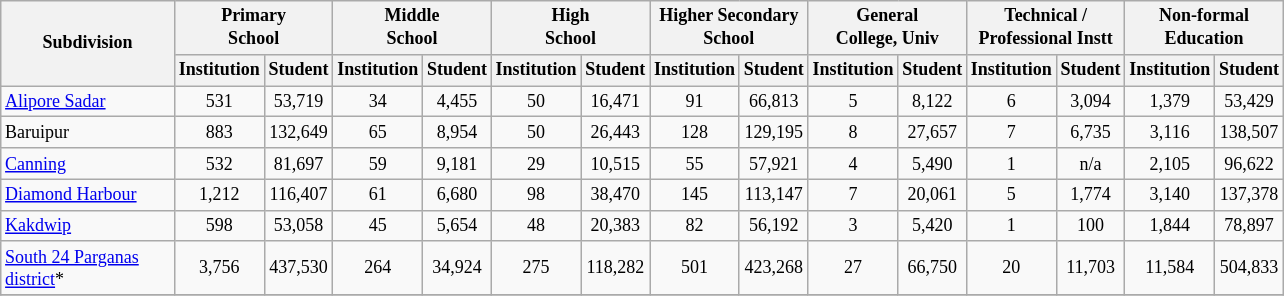<table class="wikitable" style="text-align:center;font-size: 9pt">
<tr>
<th width="110" rowspan="2">Subdivision</th>
<th colspan="2">Primary<br>School</th>
<th colspan="2">Middle<br>School</th>
<th colspan="2">High<br>School</th>
<th colspan="2">Higher Secondary<br>School</th>
<th colspan="2">General<br>College, Univ</th>
<th colspan="2">Technical /<br>Professional Instt</th>
<th colspan="2">Non-formal<br>Education</th>
</tr>
<tr>
<th width="30">Institution</th>
<th width="30">Student</th>
<th width="30">Institution</th>
<th width="30">Student</th>
<th width="30">Institution</th>
<th width="30">Student</th>
<th width="30">Institution</th>
<th width="30">Student</th>
<th width="30">Institution</th>
<th width="30">Student</th>
<th width="30">Institution</th>
<th width="30">Student</th>
<th width="30">Institution</th>
<th width="30">Student<br></th>
</tr>
<tr>
<td align=left><a href='#'>Alipore Sadar</a></td>
<td align="center">531</td>
<td align="center">53,719</td>
<td align="center">34</td>
<td align="center">4,455</td>
<td align="center">50</td>
<td align="center">16,471</td>
<td align="center">91</td>
<td align="center">66,813</td>
<td align="center">5</td>
<td align="center">8,122</td>
<td align="center">6</td>
<td align="center">3,094</td>
<td align="center">1,379</td>
<td align="center">53,429</td>
</tr>
<tr>
<td align=left>Baruipur</td>
<td align="center">883</td>
<td align="center">132,649</td>
<td align="center">65</td>
<td align="center">8,954</td>
<td align="center">50</td>
<td align="center">26,443</td>
<td align="center">128</td>
<td align="center">129,195</td>
<td align="center">8</td>
<td align="center">27,657</td>
<td align="center">7</td>
<td align="center">6,735</td>
<td align="center">3,116</td>
<td align="center">138,507</td>
</tr>
<tr>
<td align=left><a href='#'>Canning</a></td>
<td align="center">532</td>
<td align="center">81,697</td>
<td align="center">59</td>
<td align="center">9,181</td>
<td align="center">29</td>
<td align="center">10,515</td>
<td align="center">55</td>
<td align="center">57,921</td>
<td align="center">4</td>
<td align="center">5,490</td>
<td align="center">1</td>
<td align="center">n/a</td>
<td align="center">2,105</td>
<td align="center">96,622</td>
</tr>
<tr>
<td align=left><a href='#'>Diamond Harbour</a></td>
<td align="center">1,212</td>
<td align="center">116,407</td>
<td align="center">61</td>
<td align="center">6,680</td>
<td align="center">98</td>
<td align="center">38,470</td>
<td align="center">145</td>
<td align="center">113,147</td>
<td align="center">7</td>
<td align="center">20,061</td>
<td align="center">5</td>
<td align="center">1,774</td>
<td align="center">3,140</td>
<td align="center">137,378</td>
</tr>
<tr>
<td align=left><a href='#'>Kakdwip</a></td>
<td align="center">598</td>
<td align="center">53,058</td>
<td align="center">45</td>
<td align="center">5,654</td>
<td align="center">48</td>
<td align="center">20,383</td>
<td align="center">82</td>
<td align="center">56,192</td>
<td align="center">3</td>
<td align="center">5,420</td>
<td align="center">1</td>
<td align="center">100</td>
<td align="center">1,844</td>
<td align="center">78,897</td>
</tr>
<tr>
<td align=left><a href='#'>South 24 Parganas district</a>*</td>
<td align="center">3,756</td>
<td align="center">437,530</td>
<td align="center">264</td>
<td align="center">34,924</td>
<td align="center">275</td>
<td align="center">118,282</td>
<td align="center">501</td>
<td align="center">423,268</td>
<td align="center">27</td>
<td align="center">66,750</td>
<td align="center">20</td>
<td align="center">11,703</td>
<td align="center">11,584</td>
<td align="center">504,833</td>
</tr>
<tr>
</tr>
</table>
